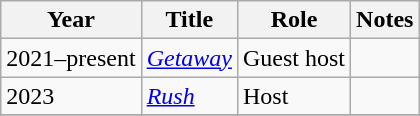<table class="wikitable sortable">
<tr>
<th>Year</th>
<th>Title</th>
<th>Role</th>
<th class="unsortable">Notes</th>
</tr>
<tr>
<td>2021–present</td>
<td><em><a href='#'>Getaway</a></em></td>
<td>Guest host</td>
<td></td>
</tr>
<tr>
<td>2023</td>
<td><em><a href='#'>Rush</a></em></td>
<td>Host</td>
<td></td>
</tr>
<tr>
</tr>
</table>
